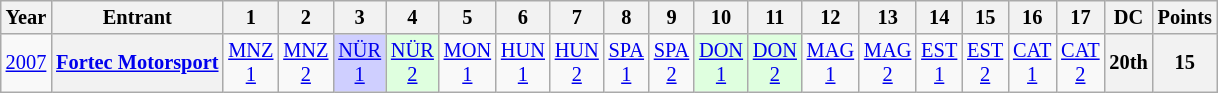<table class="wikitable" style="text-align:center; font-size:85%">
<tr>
<th>Year</th>
<th>Entrant</th>
<th>1</th>
<th>2</th>
<th>3</th>
<th>4</th>
<th>5</th>
<th>6</th>
<th>7</th>
<th>8</th>
<th>9</th>
<th>10</th>
<th>11</th>
<th>12</th>
<th>13</th>
<th>14</th>
<th>15</th>
<th>16</th>
<th>17</th>
<th>DC</th>
<th>Points</th>
</tr>
<tr>
<td><a href='#'>2007</a></td>
<th nowrap><a href='#'>Fortec Motorsport</a></th>
<td><a href='#'>MNZ<br>1</a></td>
<td><a href='#'>MNZ<br>2</a></td>
<td style="background:#CFCFFF;"><a href='#'>NÜR<br>1</a><br></td>
<td style="background:#DFFFDF;"><a href='#'>NÜR<br>2</a><br></td>
<td><a href='#'>MON<br>1</a></td>
<td><a href='#'>HUN<br>1</a></td>
<td><a href='#'>HUN<br>2</a></td>
<td><a href='#'>SPA<br>1</a></td>
<td><a href='#'>SPA<br>2</a></td>
<td style="background:#DFFFDF;"><a href='#'>DON<br>1</a><br></td>
<td style="background:#DFFFDF;"><a href='#'>DON<br>2</a><br></td>
<td><a href='#'>MAG<br>1</a></td>
<td><a href='#'>MAG<br>2</a></td>
<td><a href='#'>EST<br>1</a></td>
<td><a href='#'>EST<br>2</a></td>
<td><a href='#'>CAT<br>1</a></td>
<td><a href='#'>CAT<br>2</a></td>
<th>20th</th>
<th>15</th>
</tr>
</table>
